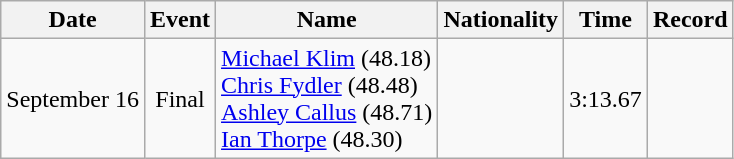<table class=wikitable style=text-align:center>
<tr>
<th>Date</th>
<th>Event</th>
<th>Name</th>
<th>Nationality</th>
<th>Time</th>
<th>Record</th>
</tr>
<tr>
<td>September 16</td>
<td>Final</td>
<td align=left><a href='#'>Michael Klim</a> (48.18) <br><a href='#'>Chris Fydler</a> (48.48)<br><a href='#'>Ashley Callus</a> (48.71)<br><a href='#'>Ian Thorpe</a> (48.30)</td>
<td align=left></td>
<td>3:13.67</td>
<td></td>
</tr>
</table>
